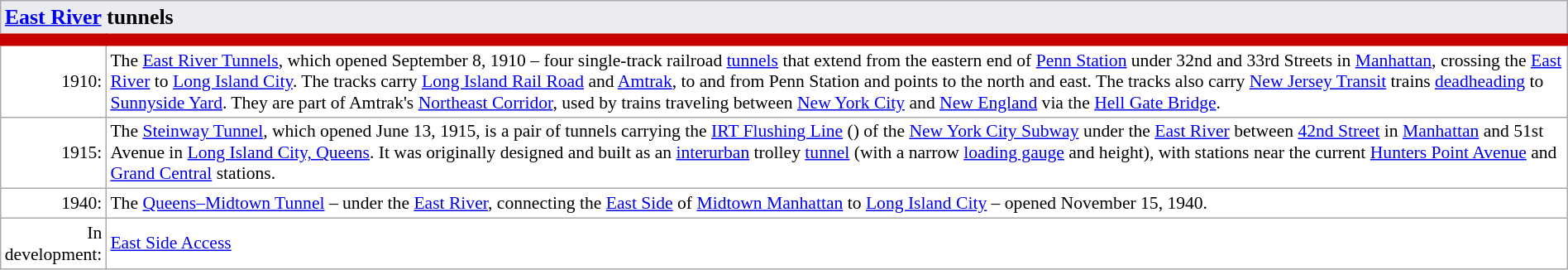<table class="wikitable collapsible static-row-numbers"; cellpadding="1" style="color: black; background-color: #FFFFFF; font-size: 90%; width:100%">
<tr class="static-row-header" style="text-align:center;vertical-align:bottom;">
<th style="text-align:left; background:#eaecf0; border-style: solid; border-width: 0px 0px 0px 0px" colspan=2><big><strong><a href='#'>East River</a> tunnels</strong></big></th>
</tr>
<tr style="border-style: solid; border-color: #c60001; border-width: 10px 0px 0px 0px;">
<td width="5%" style="text-align:right">1910:</td>
<td width="95%" style="text-align:left; border: 1px darkgray; border-style: none none solid none;">The <a href='#'>East River Tunnels</a>, which opened September 8, 1910 – four single-track railroad <a href='#'>tunnels</a> that extend from the eastern end of <a href='#'>Penn Station</a> under 32nd and 33rd Streets in <a href='#'>Manhattan</a>, crossing the <a href='#'>East River</a> to <a href='#'>Long Island City</a>. The tracks carry <a href='#'>Long Island Rail Road</a> and <a href='#'>Amtrak</a>, to and from Penn Station and points to the north and east. The tracks also carry <a href='#'>New Jersey Transit</a> trains <a href='#'>deadheading</a> to <a href='#'>Sunnyside Yard</a>. They are part of Amtrak's <a href='#'>Northeast Corridor</a>, used by trains traveling between <a href='#'>New York City</a> and <a href='#'>New England</a> via the <a href='#'>Hell Gate Bridge</a>.</td>
</tr>
<tr>
<td width="5%" style="text-align:right">1915:</td>
<td width="95%" style="text-align:left; border: 1px darkgray; border-style: none none solid none;">The <a href='#'>Steinway Tunnel</a>, which opened June 13, 1915, is a pair of tunnels carrying the <a href='#'>IRT Flushing Line</a> () of the <a href='#'>New York City Subway</a> under the <a href='#'>East River</a> between <a href='#'>42nd Street</a> in <a href='#'>Manhattan</a> and 51st Avenue in <a href='#'>Long Island City, Queens</a>. It was originally designed and built as an <a href='#'>interurban</a> trolley <a href='#'>tunnel</a> (with a narrow <a href='#'>loading gauge</a> and height), with stations near the current <a href='#'>Hunters Point Avenue</a> and <a href='#'>Grand Central</a> stations.</td>
</tr>
<tr>
<td width="5%" style="text-align:right">1940:</td>
<td width="95%" style="text-align:left; border: 1px darkgray; border-style: none none solid none;">The <a href='#'>Queens–Midtown Tunnel</a> – under the <a href='#'>East River</a>, connecting the <a href='#'>East Side</a> of <a href='#'>Midtown Manhattan</a> to <a href='#'>Long Island City</a> – opened November 15, 1940.</td>
</tr>
<tr>
<td width="5%" style="text-align:right">In development:</td>
<td width="95%" style="text-align:left; border: 1px darkgray; border-style: none none solid none;"><a href='#'>East Side Access</a></td>
</tr>
</table>
